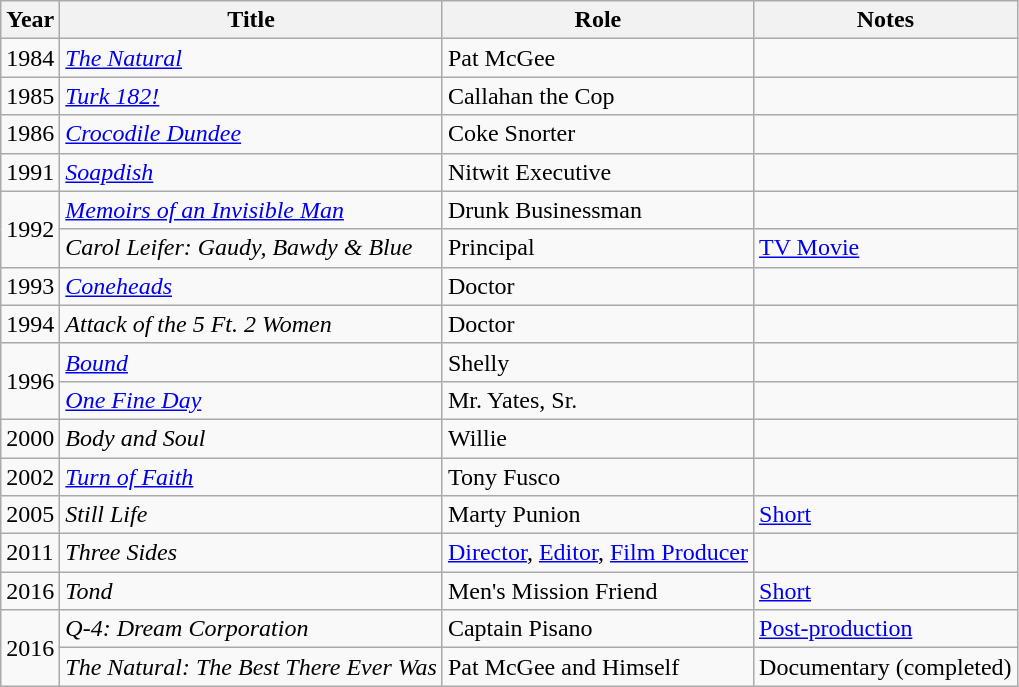<table class="wikitable sortable">
<tr>
<th>Year</th>
<th>Title</th>
<th>Role</th>
<th>Notes</th>
</tr>
<tr>
<td>1984</td>
<td><em><a href='#'>The Natural</a></em></td>
<td>Pat McGee</td>
<td></td>
</tr>
<tr>
<td>1985</td>
<td><em><a href='#'>Turk 182!</a></em></td>
<td>Callahan the Cop</td>
<td></td>
</tr>
<tr>
<td>1986</td>
<td><em><a href='#'>Crocodile Dundee</a></em></td>
<td>Coke Snorter</td>
<td></td>
</tr>
<tr>
<td>1991</td>
<td><em><a href='#'>Soapdish</a></em></td>
<td>Nitwit Executive</td>
<td></td>
</tr>
<tr>
<td rowspan=2>1992</td>
<td><em><a href='#'>Memoirs of an Invisible Man</a></em></td>
<td>Drunk Businessman</td>
<td></td>
</tr>
<tr>
<td><em>Carol Leifer: Gaudy, Bawdy & Blue</em></td>
<td>Principal</td>
<td><a href='#'>TV Movie</a></td>
</tr>
<tr>
<td>1993</td>
<td><em><a href='#'>Coneheads</a></em></td>
<td>Doctor</td>
<td></td>
</tr>
<tr>
<td>1994</td>
<td><em>Attack of the 5 Ft. 2 Women</em></td>
<td>Doctor</td>
<td></td>
</tr>
<tr>
<td rowspan=2>1996</td>
<td><em><a href='#'>Bound</a></em></td>
<td>Shelly</td>
<td></td>
</tr>
<tr>
<td><em><a href='#'>One Fine Day</a></em></td>
<td>Mr. Yates, Sr.</td>
<td></td>
</tr>
<tr>
<td>2000</td>
<td><em>Body and Soul</em></td>
<td>Willie</td>
<td></td>
</tr>
<tr>
<td>2002</td>
<td><em><a href='#'>Turn of Faith</a></em></td>
<td>Tony Fusco</td>
<td></td>
</tr>
<tr>
<td>2005</td>
<td><em>Still Life</em></td>
<td>Marty Punion</td>
<td><a href='#'>Short</a></td>
</tr>
<tr>
<td>2011</td>
<td><em>Three Sides</em></td>
<td><a href='#'>Director</a>, <a href='#'>Editor</a>, <a href='#'>Film Producer</a></td>
<td></td>
</tr>
<tr>
<td>2016</td>
<td><em>Tond</em></td>
<td>Men's Mission Friend</td>
<td><a href='#'>Short</a></td>
</tr>
<tr>
<td rowspan=2>2016</td>
<td><em>Q-4: Dream Corporation</em></td>
<td>Captain Pisano</td>
<td><a href='#'>Post-production</a></td>
</tr>
<tr>
<td><em>The Natural: The Best There Ever Was</em></td>
<td>Pat McGee and Himself</td>
<td>Documentary (completed)</td>
</tr>
</table>
